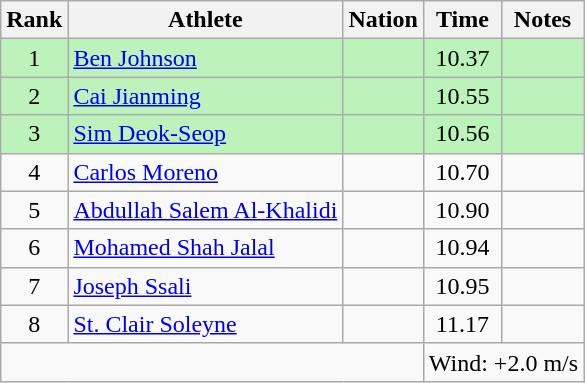<table class="wikitable sortable" style="text-align:center">
<tr>
<th>Rank</th>
<th>Athlete</th>
<th>Nation</th>
<th>Time</th>
<th>Notes</th>
</tr>
<tr style="background:#bbf3bb;">
<td>1</td>
<td align=left><a href='#'>Ben Johnson</a></td>
<td align=left></td>
<td>10.37</td>
<td></td>
</tr>
<tr style="background:#bbf3bb;">
<td>2</td>
<td align=left><a href='#'>Cai Jianming</a></td>
<td align=left></td>
<td>10.55</td>
<td></td>
</tr>
<tr style="background:#bbf3bb;">
<td>3</td>
<td align=left><a href='#'>Sim Deok-Seop</a></td>
<td align=left></td>
<td>10.56</td>
<td></td>
</tr>
<tr>
<td>4</td>
<td align=left><a href='#'>Carlos Moreno</a></td>
<td align=left></td>
<td>10.70</td>
<td></td>
</tr>
<tr>
<td>5</td>
<td align=left><a href='#'>Abdullah Salem Al-Khalidi</a></td>
<td align=left></td>
<td>10.90</td>
<td></td>
</tr>
<tr>
<td>6</td>
<td align=left><a href='#'>Mohamed Shah Jalal</a></td>
<td align=left></td>
<td>10.94</td>
<td></td>
</tr>
<tr>
<td>7</td>
<td align=left><a href='#'>Joseph Ssali</a></td>
<td align=left></td>
<td>10.95</td>
<td></td>
</tr>
<tr>
<td>8</td>
<td align=left><a href='#'>St. Clair Soleyne</a></td>
<td align=left></td>
<td>11.17</td>
<td></td>
</tr>
<tr class="sortbottom">
<td colspan=3></td>
<td colspan="3" style="text-align:left;">Wind: +2.0 m/s</td>
</tr>
</table>
